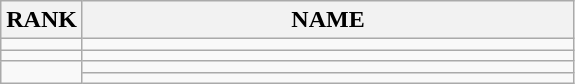<table class="wikitable">
<tr>
<th>RANK</th>
<th style="width: 20em">NAME</th>
</tr>
<tr>
<td align="center"></td>
<td></td>
</tr>
<tr>
<td align="center"></td>
<td></td>
</tr>
<tr>
<td rowspan=2 align="center"></td>
<td></td>
</tr>
<tr>
<td></td>
</tr>
</table>
